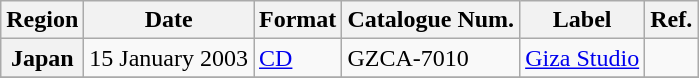<table class="wikitable sortable plainrowheaders">
<tr>
<th scope="col">Region</th>
<th scope="col">Date</th>
<th scope="col">Format</th>
<th scope="col">Catalogue Num.</th>
<th scope="col">Label</th>
<th scope="col">Ref.</th>
</tr>
<tr>
<th scope="row">Japan</th>
<td>15 January 2003</td>
<td><a href='#'>CD</a></td>
<td>GZCA-7010</td>
<td><a href='#'>Giza Studio</a></td>
<td></td>
</tr>
<tr>
</tr>
</table>
